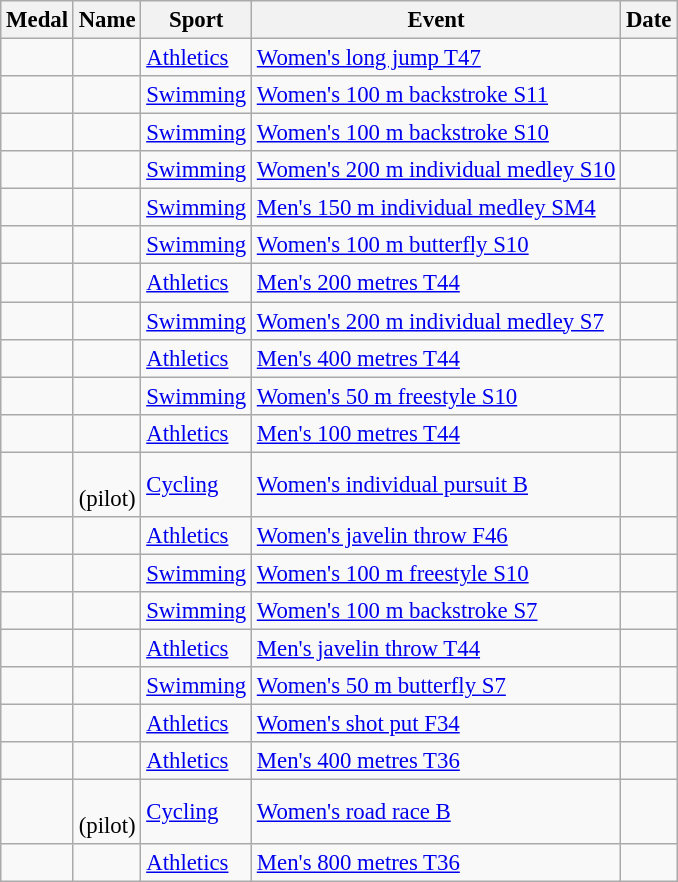<table class="wikitable sortable" style="font-size: 95%;">
<tr>
<th>Medal</th>
<th>Name</th>
<th>Sport</th>
<th>Event</th>
<th>Date</th>
</tr>
<tr>
<td></td>
<td></td>
<td><a href='#'>Athletics</a></td>
<td><a href='#'>Women's long jump T47</a></td>
<td></td>
</tr>
<tr>
<td></td>
<td></td>
<td><a href='#'>Swimming</a></td>
<td><a href='#'>Women's 100 m backstroke S11</a></td>
<td></td>
</tr>
<tr>
<td></td>
<td></td>
<td><a href='#'>Swimming</a></td>
<td><a href='#'>Women's 100 m backstroke S10</a></td>
<td></td>
</tr>
<tr>
<td></td>
<td></td>
<td><a href='#'>Swimming</a></td>
<td><a href='#'>Women's 200 m individual medley S10</a></td>
<td></td>
</tr>
<tr>
<td></td>
<td></td>
<td><a href='#'>Swimming</a></td>
<td><a href='#'>Men's 150 m individual medley SM4</a></td>
<td></td>
</tr>
<tr>
<td></td>
<td></td>
<td><a href='#'>Swimming</a></td>
<td><a href='#'>Women's 100 m butterfly S10</a></td>
<td></td>
</tr>
<tr>
<td></td>
<td></td>
<td><a href='#'>Athletics</a></td>
<td><a href='#'>Men's 200 metres T44</a></td>
<td></td>
</tr>
<tr>
<td></td>
<td></td>
<td><a href='#'>Swimming</a></td>
<td><a href='#'>Women's 200 m individual medley S7</a></td>
<td></td>
</tr>
<tr>
<td></td>
<td></td>
<td><a href='#'>Athletics</a></td>
<td><a href='#'>Men's 400 metres T44</a></td>
<td></td>
</tr>
<tr>
<td></td>
<td></td>
<td><a href='#'>Swimming</a></td>
<td><a href='#'>Women's 50 m freestyle S10</a></td>
<td></td>
</tr>
<tr>
<td></td>
<td></td>
<td><a href='#'>Athletics</a></td>
<td><a href='#'>Men's 100 metres T44</a></td>
<td></td>
</tr>
<tr>
<td></td>
<td><br> (pilot)</td>
<td><a href='#'>Cycling</a></td>
<td><a href='#'>Women's individual pursuit B</a></td>
<td></td>
</tr>
<tr>
<td></td>
<td></td>
<td><a href='#'>Athletics</a></td>
<td><a href='#'>Women's javelin throw F46</a></td>
<td></td>
</tr>
<tr>
<td></td>
<td></td>
<td><a href='#'>Swimming</a></td>
<td><a href='#'>Women's 100 m freestyle S10</a></td>
<td></td>
</tr>
<tr>
<td></td>
<td></td>
<td><a href='#'>Swimming</a></td>
<td><a href='#'>Women's 100 m backstroke S7</a></td>
<td></td>
</tr>
<tr>
<td></td>
<td></td>
<td><a href='#'>Athletics</a></td>
<td><a href='#'>Men's javelin throw T44</a></td>
<td></td>
</tr>
<tr>
<td></td>
<td></td>
<td><a href='#'>Swimming</a></td>
<td><a href='#'>Women's 50 m butterfly S7</a></td>
<td></td>
</tr>
<tr>
<td></td>
<td></td>
<td><a href='#'>Athletics</a></td>
<td><a href='#'>Women's shot put F34</a></td>
<td></td>
</tr>
<tr>
<td></td>
<td></td>
<td><a href='#'>Athletics</a></td>
<td><a href='#'>Men's 400 metres T36</a></td>
<td></td>
</tr>
<tr>
<td></td>
<td><br> (pilot)</td>
<td><a href='#'>Cycling</a></td>
<td><a href='#'>Women's road race B</a></td>
<td></td>
</tr>
<tr>
<td></td>
<td></td>
<td><a href='#'>Athletics</a></td>
<td><a href='#'>Men's 800 metres T36</a></td>
<td></td>
</tr>
</table>
